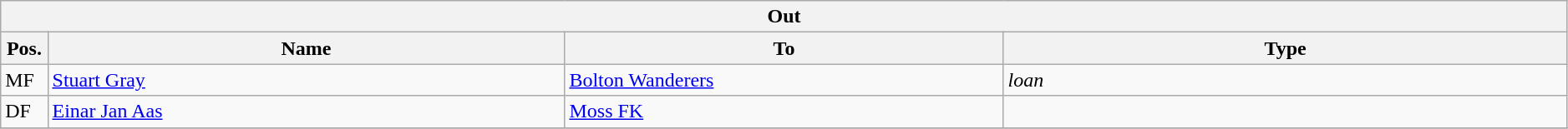<table class="wikitable" style="font-size:100%;width:99%;">
<tr>
<th colspan="4">Out</th>
</tr>
<tr>
<th width=3%>Pos.</th>
<th width=33%>Name</th>
<th width=28%>To</th>
<th width=36%>Type</th>
</tr>
<tr>
<td>MF</td>
<td><a href='#'>Stuart Gray</a></td>
<td><a href='#'>Bolton Wanderers</a></td>
<td><em>loan</em></td>
</tr>
<tr>
<td>DF</td>
<td><a href='#'>Einar Jan Aas</a></td>
<td><a href='#'>Moss FK</a></td>
<td></td>
</tr>
<tr>
</tr>
</table>
